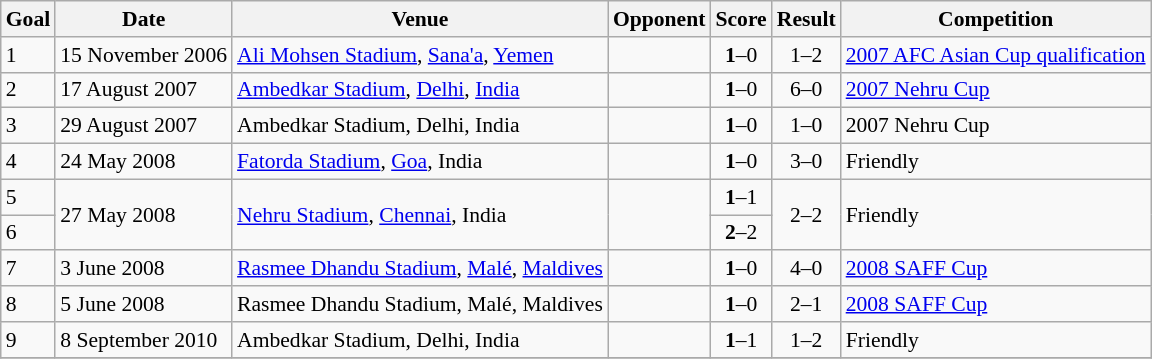<table class="wikitable collapsible" style="font-size:90%">
<tr>
<th>Goal</th>
<th>Date</th>
<th>Venue</th>
<th>Opponent</th>
<th>Score</th>
<th>Result</th>
<th>Competition</th>
</tr>
<tr>
<td>1</td>
<td>15 November 2006</td>
<td><a href='#'>Ali Mohsen Stadium</a>, <a href='#'>Sana'a</a>, <a href='#'>Yemen</a></td>
<td></td>
<td align=center><strong>1</strong>–0</td>
<td align=center>1–2</td>
<td><a href='#'>2007 AFC Asian Cup qualification</a></td>
</tr>
<tr>
<td>2</td>
<td>17 August 2007</td>
<td><a href='#'>Ambedkar Stadium</a>, <a href='#'>Delhi</a>, <a href='#'>India</a></td>
<td></td>
<td align=center><strong>1</strong>–0</td>
<td align=center>6–0</td>
<td><a href='#'>2007 Nehru Cup</a></td>
</tr>
<tr>
<td>3</td>
<td>29 August 2007</td>
<td>Ambedkar Stadium, Delhi, India</td>
<td></td>
<td align=center><strong>1</strong>–0</td>
<td align=center>1–0</td>
<td>2007 Nehru Cup</td>
</tr>
<tr>
<td>4</td>
<td>24 May 2008</td>
<td><a href='#'>Fatorda Stadium</a>, <a href='#'>Goa</a>, India</td>
<td></td>
<td align=center><strong>1</strong>–0</td>
<td align=center>3–0</td>
<td>Friendly</td>
</tr>
<tr>
<td>5</td>
<td rowspan=2>27 May 2008</td>
<td rowspan=2><a href='#'>Nehru Stadium</a>, <a href='#'>Chennai</a>, India</td>
<td rowspan=2></td>
<td align=center><strong>1</strong>–1</td>
<td rowspan=2 align=center>2–2</td>
<td rowspan=2>Friendly</td>
</tr>
<tr>
<td>6</td>
<td align=center><strong>2</strong>–2</td>
</tr>
<tr>
<td>7</td>
<td>3 June 2008</td>
<td><a href='#'>Rasmee Dhandu Stadium</a>, <a href='#'>Malé</a>, <a href='#'>Maldives</a></td>
<td></td>
<td align=center><strong>1</strong>–0</td>
<td align=center>4–0</td>
<td><a href='#'>2008 SAFF Cup</a></td>
</tr>
<tr>
<td>8</td>
<td>5 June 2008</td>
<td>Rasmee Dhandu Stadium, Malé, Maldives</td>
<td></td>
<td align=center><strong>1</strong>–0</td>
<td align=center>2–1</td>
<td><a href='#'>2008 SAFF Cup</a></td>
</tr>
<tr>
<td>9</td>
<td>8 September 2010</td>
<td>Ambedkar Stadium, Delhi, India</td>
<td></td>
<td align=center><strong>1</strong>–1</td>
<td align=center>1–2</td>
<td>Friendly</td>
</tr>
<tr>
</tr>
</table>
